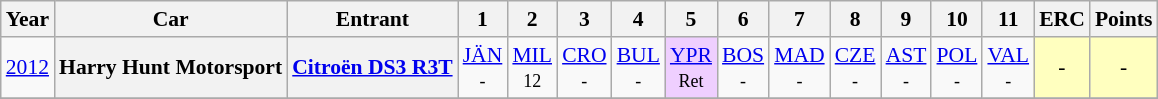<table class="wikitable" border="1" style="text-align:center; font-size:90%;">
<tr>
<th>Year</th>
<th>Car</th>
<th>Entrant</th>
<th>1</th>
<th>2</th>
<th>3</th>
<th>4</th>
<th>5</th>
<th>6</th>
<th>7</th>
<th>8</th>
<th>9</th>
<th>10</th>
<th>11</th>
<th>ERC</th>
<th>Points</th>
</tr>
<tr>
<td><a href='#'>2012</a></td>
<th>Harry Hunt Motorsport</th>
<th><a href='#'>Citroën DS3 R3T</a></th>
<td><a href='#'>JÄN</a><br><small>-</small></td>
<td><a href='#'>MIL</a><br><small>12</small></td>
<td><a href='#'>CRO</a><br><small>-</small></td>
<td><a href='#'>BUL</a><br><small>-</small></td>
<td style="background:#EFCFFF;"><a href='#'>YPR</a><br><small>Ret</small></td>
<td><a href='#'>BOS</a><br><small>-</small></td>
<td><a href='#'>MAD</a><br><small>-</small></td>
<td><a href='#'>CZE</a><br><small>-</small></td>
<td><a href='#'>AST</a><br><small>-</small></td>
<td><a href='#'>POL</a><br><small>-</small></td>
<td><a href='#'>VAL</a><br><small>-</small></td>
<td style="background:#ffffbf;">-</td>
<td style="background:#ffffbf;">-</td>
</tr>
<tr>
</tr>
</table>
